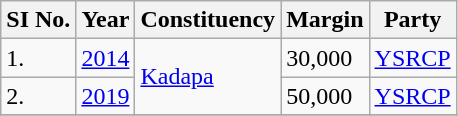<table class ="wikitable">
<tr>
<th>SI No.</th>
<th>Year</th>
<th>Constituency</th>
<th>Margin</th>
<th>Party</th>
</tr>
<tr>
<td>1.</td>
<td><a href='#'>2014</a></td>
<td rowspan="2"><a href='#'>Kadapa</a></td>
<td>30,000</td>
<td><a href='#'>YSRCP</a></td>
</tr>
<tr>
<td>2.</td>
<td><a href='#'>2019</a></td>
<td>50,000</td>
<td><a href='#'>YSRCP</a></td>
</tr>
<tr>
</tr>
</table>
